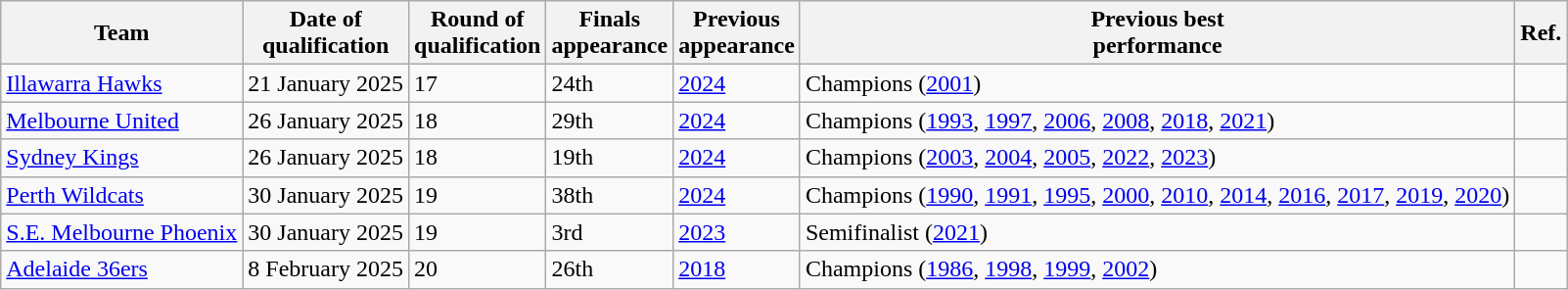<table class="wikitable" style="text-align:left">
<tr>
<th>Team</th>
<th>Date of<br>qualification</th>
<th>Round of<br>qualification</th>
<th>Finals<br>appearance</th>
<th>Previous<br>appearance</th>
<th>Previous best<br>performance</th>
<th>Ref.</th>
</tr>
<tr>
<td><a href='#'>Illawarra Hawks</a></td>
<td>21 January 2025</td>
<td>17</td>
<td>24th</td>
<td><a href='#'>2024</a></td>
<td>Champions (<a href='#'>2001</a>)</td>
<td></td>
</tr>
<tr>
<td><a href='#'>Melbourne United</a></td>
<td>26 January 2025</td>
<td>18</td>
<td>29th</td>
<td><a href='#'>2024</a></td>
<td>Champions (<a href='#'>1993</a>, <a href='#'>1997</a>, <a href='#'>2006</a>, <a href='#'>2008</a>, <a href='#'>2018</a>, <a href='#'>2021</a>)</td>
<td></td>
</tr>
<tr>
<td><a href='#'>Sydney Kings</a></td>
<td>26 January 2025</td>
<td>18</td>
<td>19th</td>
<td><a href='#'>2024</a></td>
<td>Champions (<a href='#'>2003</a>, <a href='#'>2004</a>, <a href='#'>2005</a>, <a href='#'>2022</a>, <a href='#'>2023</a>)</td>
<td></td>
</tr>
<tr>
<td><a href='#'>Perth Wildcats</a></td>
<td>30 January 2025</td>
<td>19</td>
<td>38th</td>
<td><a href='#'>2024</a></td>
<td>Champions (<a href='#'>1990</a>, <a href='#'>1991</a>, <a href='#'>1995</a>, <a href='#'>2000</a>, <a href='#'>2010</a>, <a href='#'>2014</a>, <a href='#'>2016</a>, <a href='#'>2017</a>, <a href='#'>2019</a>, <a href='#'>2020</a>)</td>
<td></td>
</tr>
<tr>
<td><a href='#'>S.E. Melbourne Phoenix</a></td>
<td>30 January 2025</td>
<td>19</td>
<td>3rd</td>
<td><a href='#'>2023</a></td>
<td>Semifinalist (<a href='#'>2021</a>)</td>
<td></td>
</tr>
<tr>
<td><a href='#'>Adelaide 36ers</a></td>
<td>8 February 2025</td>
<td>20</td>
<td>26th</td>
<td><a href='#'>2018</a></td>
<td>Champions (<a href='#'>1986</a>, <a href='#'>1998</a>, <a href='#'>1999</a>, <a href='#'>2002</a>)</td>
<td></td>
</tr>
</table>
